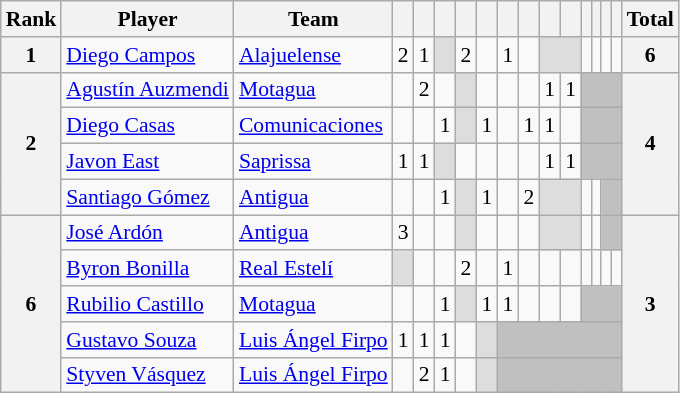<table class="wikitable" style="text-align:center; font-size:90%">
<tr>
<th>Rank</th>
<th>Player</th>
<th>Team</th>
<th></th>
<th></th>
<th></th>
<th></th>
<th></th>
<th></th>
<th></th>
<th></th>
<th></th>
<th></th>
<th></th>
<th></th>
<th></th>
<th>Total</th>
</tr>
<tr>
<th>1</th>
<td align=left> <a href='#'>Diego Campos</a></td>
<td align=left> <a href='#'>Alajuelense</a></td>
<td>2</td>
<td>1</td>
<td bgcolor="DDDDDD"></td>
<td>2</td>
<td></td>
<td>1</td>
<td></td>
<td bgcolor="DDDDDD" colspan=2></td>
<td></td>
<td></td>
<td></td>
<td></td>
<th>6</th>
</tr>
<tr>
<th rowspan=4>2</th>
<td align=left> <a href='#'>Agustín Auzmendi</a></td>
<td align=left> <a href='#'>Motagua</a></td>
<td></td>
<td>2</td>
<td></td>
<td bgcolor="DDDDDD"></td>
<td></td>
<td></td>
<td></td>
<td>1</td>
<td>1</td>
<td bgcolor=silver colspan=4></td>
<th rowspan=4>4</th>
</tr>
<tr>
<td align=left> <a href='#'>Diego Casas</a></td>
<td align=left> <a href='#'>Comunicaciones</a></td>
<td></td>
<td></td>
<td>1</td>
<td bgcolor="DDDDDD"></td>
<td>1</td>
<td></td>
<td>1</td>
<td>1</td>
<td></td>
<td bgcolor=silver colspan=4></td>
</tr>
<tr>
<td align=left> <a href='#'>Javon East</a></td>
<td align=left> <a href='#'>Saprissa</a></td>
<td>1</td>
<td>1</td>
<td bgcolor="DDDDDD"></td>
<td></td>
<td></td>
<td></td>
<td></td>
<td>1</td>
<td>1</td>
<td bgcolor=silver colspan=4></td>
</tr>
<tr>
<td align=left> <a href='#'>Santiago Gómez</a></td>
<td align=left> <a href='#'>Antigua</a></td>
<td></td>
<td></td>
<td>1</td>
<td bgcolor="DDDDDD"></td>
<td>1</td>
<td></td>
<td>2</td>
<td bgcolor="DDDDDD" colspan=2></td>
<td></td>
<td></td>
<td bgcolor=silver colspan=2></td>
</tr>
<tr>
<th rowspan=5>6</th>
<td align=left> <a href='#'>José Ardón</a></td>
<td align=left> <a href='#'>Antigua</a></td>
<td>3</td>
<td></td>
<td></td>
<td bgcolor="DDDDDD"></td>
<td></td>
<td></td>
<td></td>
<td bgcolor="DDDDDD" colspan=2></td>
<td></td>
<td></td>
<td bgcolor=silver colspan=2></td>
<th rowspan=5>3</th>
</tr>
<tr>
<td align=left> <a href='#'>Byron Bonilla</a></td>
<td align=left> <a href='#'>Real Estelí</a></td>
<td bgcolor="DDDDDD"></td>
<td></td>
<td></td>
<td>2</td>
<td></td>
<td>1</td>
<td></td>
<td></td>
<td></td>
<td></td>
<td></td>
<td></td>
<td></td>
</tr>
<tr>
<td align=left> <a href='#'>Rubilio Castillo</a></td>
<td align=left> <a href='#'>Motagua</a></td>
<td></td>
<td></td>
<td>1</td>
<td bgcolor="DDDDDD"></td>
<td>1</td>
<td>1</td>
<td></td>
<td></td>
<td></td>
<td bgcolor=silver colspan=4></td>
</tr>
<tr>
<td align=left> <a href='#'>Gustavo Souza</a></td>
<td align=left> <a href='#'>Luis Ángel Firpo</a></td>
<td>1</td>
<td>1</td>
<td>1</td>
<td></td>
<td bgcolor="DDDDDD"></td>
<td bgcolor=silver colspan=8></td>
</tr>
<tr>
<td align=left> <a href='#'>Styven Vásquez</a></td>
<td align=left> <a href='#'>Luis Ángel Firpo</a></td>
<td></td>
<td>2</td>
<td>1</td>
<td></td>
<td bgcolor="DDDDDD"></td>
<td bgcolor=silver colspan=8><br></td>
</tr>
</table>
